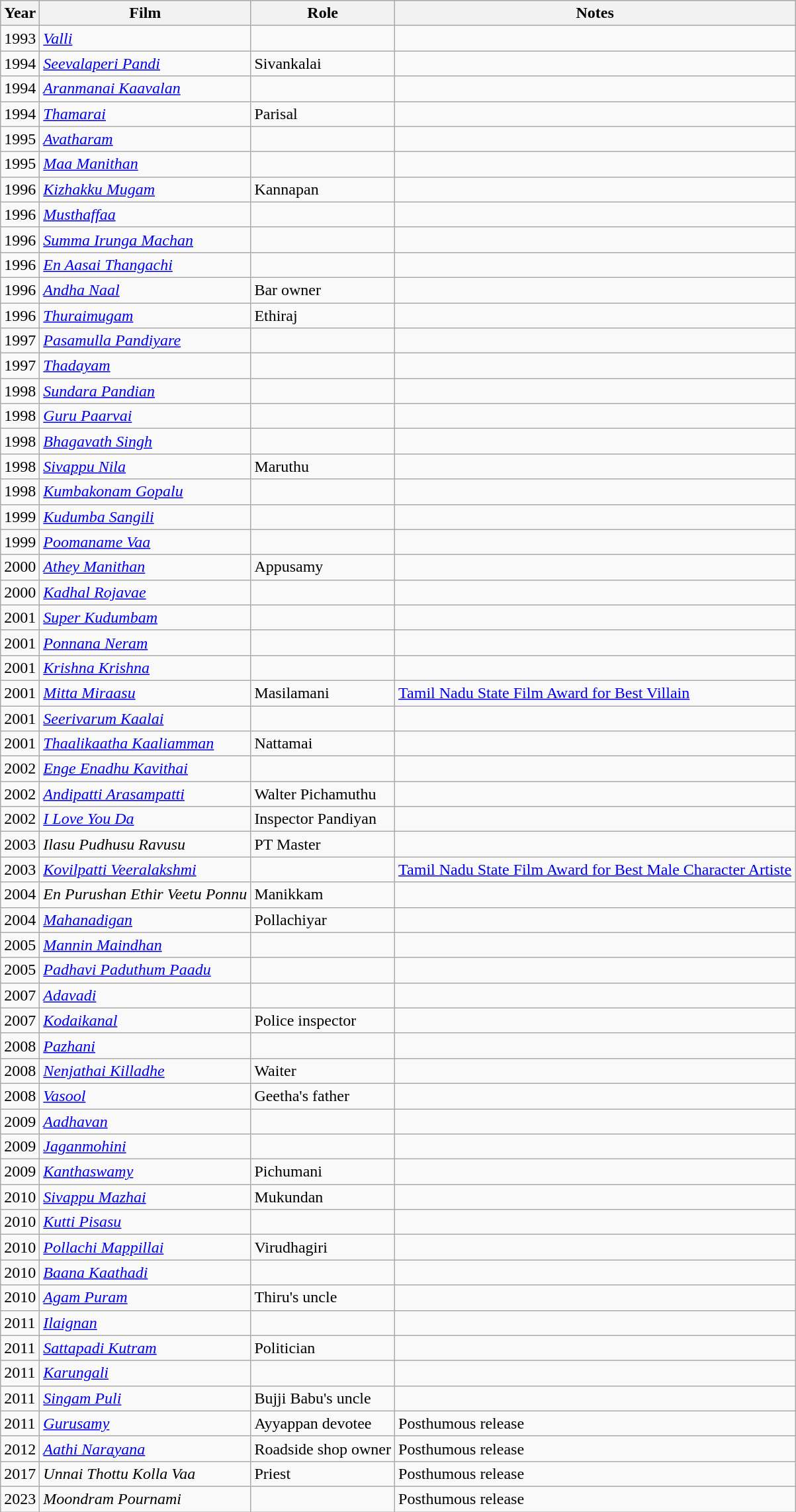<table class="wikitable">
<tr style="background:#ccc; text-align:center;">
<th>Year</th>
<th>Film</th>
<th>Role</th>
<th>Notes</th>
</tr>
<tr>
<td>1993</td>
<td><em><a href='#'>Valli</a></em></td>
<td></td>
<td></td>
</tr>
<tr>
<td>1994</td>
<td><em><a href='#'>Seevalaperi Pandi</a></em></td>
<td>Sivankalai</td>
<td></td>
</tr>
<tr>
<td>1994</td>
<td><em><a href='#'>Aranmanai Kaavalan</a></em></td>
<td></td>
<td></td>
</tr>
<tr>
<td>1994</td>
<td><em><a href='#'>Thamarai</a></em></td>
<td>Parisal</td>
<td></td>
</tr>
<tr>
<td>1995</td>
<td><em><a href='#'>Avatharam</a></em></td>
<td></td>
<td></td>
</tr>
<tr>
<td>1995</td>
<td><em><a href='#'>Maa Manithan</a></em></td>
<td></td>
<td></td>
</tr>
<tr>
<td>1996</td>
<td><em><a href='#'>Kizhakku Mugam</a></em></td>
<td>Kannapan</td>
<td></td>
</tr>
<tr>
<td>1996</td>
<td><em><a href='#'>Musthaffaa</a></em></td>
<td></td>
<td></td>
</tr>
<tr>
<td>1996</td>
<td><em><a href='#'>Summa Irunga Machan</a></em></td>
<td></td>
<td></td>
</tr>
<tr>
<td>1996</td>
<td><em><a href='#'>En Aasai Thangachi</a></em></td>
<td></td>
<td></td>
</tr>
<tr>
<td>1996</td>
<td><em><a href='#'>Andha Naal</a></em></td>
<td>Bar owner</td>
<td></td>
</tr>
<tr>
<td>1996</td>
<td><em><a href='#'>Thuraimugam</a></em></td>
<td>Ethiraj</td>
<td></td>
</tr>
<tr>
<td>1997</td>
<td><em><a href='#'>Pasamulla Pandiyare</a></em></td>
<td></td>
<td></td>
</tr>
<tr>
<td>1997</td>
<td><em><a href='#'>Thadayam</a></em></td>
<td></td>
<td></td>
</tr>
<tr>
<td>1998</td>
<td><em><a href='#'>Sundara Pandian</a></em></td>
<td></td>
<td></td>
</tr>
<tr>
<td>1998</td>
<td><em><a href='#'>Guru Paarvai</a></em></td>
<td></td>
<td></td>
</tr>
<tr>
<td>1998</td>
<td><em><a href='#'>Bhagavath Singh</a></em></td>
<td></td>
<td></td>
</tr>
<tr>
<td>1998</td>
<td><em><a href='#'>Sivappu Nila</a></em></td>
<td>Maruthu</td>
<td></td>
</tr>
<tr>
<td>1998</td>
<td><em><a href='#'>Kumbakonam Gopalu</a></em></td>
<td></td>
<td></td>
</tr>
<tr>
<td>1999</td>
<td><em><a href='#'>Kudumba Sangili</a></em></td>
<td></td>
<td></td>
</tr>
<tr>
<td>1999</td>
<td><em><a href='#'>Poomaname Vaa</a></em></td>
<td></td>
<td></td>
</tr>
<tr>
<td>2000</td>
<td><em><a href='#'>Athey Manithan</a></em></td>
<td>Appusamy</td>
<td></td>
</tr>
<tr>
<td>2000</td>
<td><em><a href='#'>Kadhal Rojavae</a></em></td>
<td></td>
<td></td>
</tr>
<tr>
<td>2001</td>
<td><em><a href='#'>Super Kudumbam</a></em></td>
<td></td>
<td></td>
</tr>
<tr>
<td>2001</td>
<td><em><a href='#'>Ponnana Neram</a></em></td>
<td></td>
<td></td>
</tr>
<tr>
<td>2001</td>
<td><em><a href='#'>Krishna Krishna</a></em></td>
<td></td>
<td></td>
</tr>
<tr>
<td>2001</td>
<td><em><a href='#'>Mitta Miraasu</a></em></td>
<td>Masilamani</td>
<td><a href='#'>Tamil Nadu State Film Award for Best Villain</a></td>
</tr>
<tr>
<td>2001</td>
<td><em><a href='#'>Seerivarum Kaalai</a></em></td>
<td></td>
<td></td>
</tr>
<tr>
<td>2001</td>
<td><em><a href='#'>Thaalikaatha Kaaliamman</a></em></td>
<td>Nattamai</td>
<td></td>
</tr>
<tr>
<td>2002</td>
<td><em><a href='#'>Enge Enadhu Kavithai</a></em></td>
<td></td>
<td></td>
</tr>
<tr>
<td>2002</td>
<td><em><a href='#'>Andipatti Arasampatti</a></em></td>
<td>Walter Pichamuthu</td>
<td></td>
</tr>
<tr>
<td>2002</td>
<td><em><a href='#'>I Love You Da</a></em></td>
<td>Inspector Pandiyan</td>
<td></td>
</tr>
<tr>
<td>2003</td>
<td><em>Ilasu Pudhusu Ravusu</em></td>
<td>PT Master</td>
<td></td>
</tr>
<tr>
<td>2003</td>
<td><em><a href='#'>Kovilpatti Veeralakshmi</a></em></td>
<td></td>
<td><a href='#'>Tamil Nadu State Film Award for Best Male Character Artiste</a></td>
</tr>
<tr>
<td>2004</td>
<td><em>En Purushan Ethir Veetu Ponnu</em></td>
<td>Manikkam</td>
<td></td>
</tr>
<tr>
<td>2004</td>
<td><em><a href='#'>Mahanadigan</a></em></td>
<td>Pollachiyar</td>
<td></td>
</tr>
<tr>
<td>2005</td>
<td><em><a href='#'>Mannin Maindhan</a></em></td>
<td></td>
<td></td>
</tr>
<tr>
<td>2005</td>
<td><em><a href='#'>Padhavi Paduthum Paadu</a></em></td>
<td></td>
<td></td>
</tr>
<tr>
<td>2007</td>
<td><em><a href='#'>Adavadi</a></em></td>
<td></td>
<td></td>
</tr>
<tr>
<td>2007</td>
<td><em><a href='#'>Kodaikanal</a></em></td>
<td>Police inspector</td>
<td></td>
</tr>
<tr>
<td>2008</td>
<td><em><a href='#'>Pazhani</a></em></td>
<td></td>
<td></td>
</tr>
<tr>
<td>2008</td>
<td><em><a href='#'>Nenjathai Killadhe</a></em></td>
<td>Waiter</td>
<td></td>
</tr>
<tr>
<td>2008</td>
<td><em><a href='#'>Vasool</a></em></td>
<td>Geetha's father</td>
<td></td>
</tr>
<tr>
<td>2009</td>
<td><em><a href='#'>Aadhavan</a></em></td>
<td></td>
<td></td>
</tr>
<tr>
<td>2009</td>
<td><em><a href='#'>Jaganmohini</a></em></td>
<td></td>
<td></td>
</tr>
<tr>
<td>2009</td>
<td><em><a href='#'>Kanthaswamy</a></em></td>
<td>Pichumani</td>
<td></td>
</tr>
<tr>
<td>2010</td>
<td><em><a href='#'>Sivappu Mazhai</a></em></td>
<td>Mukundan</td>
<td></td>
</tr>
<tr>
<td>2010</td>
<td><em><a href='#'>Kutti Pisasu</a></em></td>
<td></td>
<td></td>
</tr>
<tr>
<td>2010</td>
<td><em><a href='#'>Pollachi Mappillai</a></em></td>
<td>Virudhagiri</td>
<td></td>
</tr>
<tr>
<td>2010</td>
<td><em><a href='#'>Baana Kaathadi</a></em></td>
<td></td>
<td></td>
</tr>
<tr>
<td>2010</td>
<td><em><a href='#'>Agam Puram</a></em></td>
<td>Thiru's uncle</td>
<td></td>
</tr>
<tr>
<td>2011</td>
<td><em><a href='#'>Ilaignan</a></em></td>
<td></td>
<td></td>
</tr>
<tr>
<td>2011</td>
<td><em><a href='#'>Sattapadi Kutram</a></em></td>
<td>Politician</td>
<td></td>
</tr>
<tr>
<td>2011</td>
<td><em><a href='#'>Karungali</a></em></td>
<td></td>
<td></td>
</tr>
<tr>
<td>2011</td>
<td><em><a href='#'>Singam Puli</a></em></td>
<td>Bujji Babu's uncle</td>
<td></td>
</tr>
<tr>
<td>2011</td>
<td><em><a href='#'>Gurusamy</a></em></td>
<td>Ayyappan devotee</td>
<td>Posthumous release</td>
</tr>
<tr>
<td>2012</td>
<td><em><a href='#'>Aathi Narayana</a></em></td>
<td>Roadside shop owner</td>
<td>Posthumous release</td>
</tr>
<tr>
<td>2017</td>
<td><em>Unnai Thottu Kolla Vaa</em></td>
<td>Priest</td>
<td>Posthumous release</td>
</tr>
<tr>
<td>2023</td>
<td><em>Moondram Pournami</em></td>
<td></td>
<td>Posthumous release</td>
</tr>
</table>
